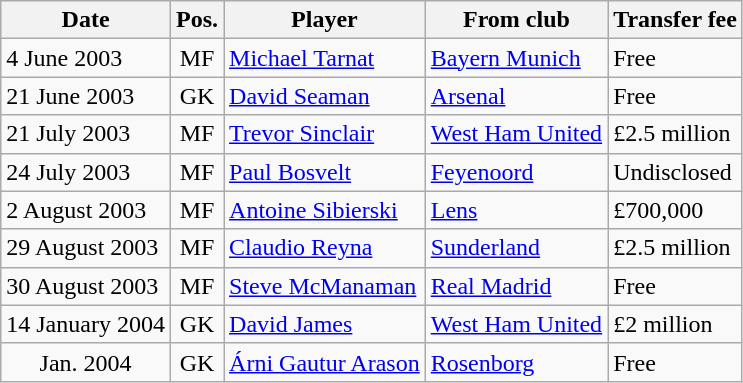<table class="wikitable">
<tr>
<th>Date</th>
<th>Pos.</th>
<th>Player</th>
<th>From club</th>
<th>Transfer fee</th>
</tr>
<tr>
<td>4 June 2003</td>
<td align="center">MF</td>
<td> <a href='#'>Michael Tarnat</a></td>
<td> <a href='#'>Bayern Munich</a></td>
<td>Free</td>
</tr>
<tr>
<td>21 June 2003</td>
<td align="center">GK</td>
<td> <a href='#'>David Seaman</a></td>
<td> <a href='#'>Arsenal</a></td>
<td>Free</td>
</tr>
<tr>
<td>21 July 2003</td>
<td align="center">MF</td>
<td> <a href='#'>Trevor Sinclair</a></td>
<td> <a href='#'>West Ham United</a></td>
<td>£2.5 million</td>
</tr>
<tr>
<td>24 July 2003</td>
<td align="center">MF</td>
<td> <a href='#'>Paul Bosvelt</a></td>
<td> <a href='#'>Feyenoord</a></td>
<td>Undisclosed</td>
</tr>
<tr>
<td>2 August 2003</td>
<td align="center">MF</td>
<td> <a href='#'>Antoine Sibierski</a></td>
<td> <a href='#'>Lens</a></td>
<td>£700,000</td>
</tr>
<tr>
<td>29 August 2003</td>
<td align="center">MF</td>
<td>  <a href='#'>Claudio Reyna</a></td>
<td> <a href='#'>Sunderland</a></td>
<td>£2.5 million</td>
</tr>
<tr>
<td>30 August 2003</td>
<td align="center">MF</td>
<td> <a href='#'>Steve McManaman</a></td>
<td> <a href='#'>Real Madrid</a></td>
<td>Free</td>
</tr>
<tr>
<td>14 January 2004</td>
<td align="center">GK</td>
<td> <a href='#'>David James</a></td>
<td> <a href='#'>West Ham United</a></td>
<td>£2 million</td>
</tr>
<tr>
<td align="center">Jan. 2004</td>
<td align="center">GK</td>
<td> <a href='#'>Árni Gautur Arason</a></td>
<td> <a href='#'>Rosenborg</a></td>
<td>Free</td>
</tr>
</table>
